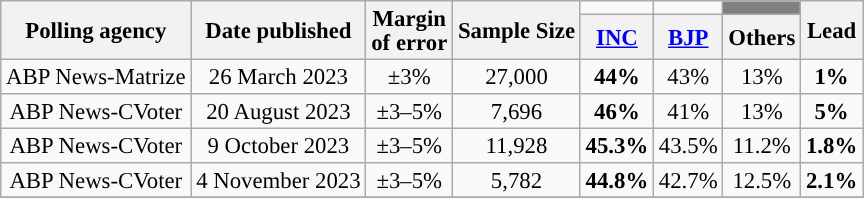<table class="wikitable" style="text-align:center;font-size:95%;line-height:16px;">
<tr>
<th rowspan="2">Polling agency</th>
<th rowspan="2">Date published</th>
<th rowspan="2">Margin<br>of error</th>
<th rowspan="2">Sample Size</th>
<td></td>
<td></td>
<td style="background:gray;"></td>
<th rowspan="2">Lead</th>
</tr>
<tr>
<th><a href='#'>INC</a></th>
<th><a href='#'>BJP</a></th>
<th>Others</th>
</tr>
<tr>
<td>ABP News-Matrize</td>
<td>26 March 2023</td>
<td>±3%</td>
<td>27,000</td>
<td style="background:"><strong>44%</strong></td>
<td>43%</td>
<td>13%</td>
<td style="background:"><strong>1%</strong></td>
</tr>
<tr>
<td>ABP News-CVoter</td>
<td>20 August 2023</td>
<td>±3–5%</td>
<td>7,696</td>
<td style="background:"><strong>46%</strong></td>
<td>41%</td>
<td>13%</td>
<td style="background:"><strong>5%</strong></td>
</tr>
<tr>
<td>ABP News-CVoter</td>
<td>9 October 2023</td>
<td>±3–5%</td>
<td>11,928</td>
<td style="background:"><strong>45.3%</strong></td>
<td>43.5%</td>
<td>11.2%</td>
<td style="background:"><strong>1.8%</strong></td>
</tr>
<tr>
<td>ABP News-CVoter</td>
<td>4 November 2023</td>
<td>±3–5%</td>
<td>5,782</td>
<td><strong>44.8%</strong></td>
<td>42.7%</td>
<td>12.5%</td>
<td><strong>2.1%</strong></td>
</tr>
<tr>
</tr>
</table>
